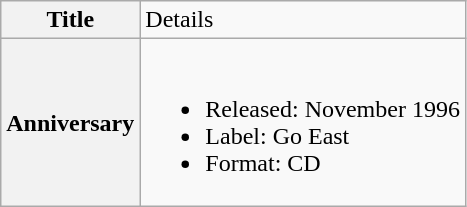<table class="wikitable plainrowheaders">
<tr>
<th>Title</th>
<td>Details</td>
</tr>
<tr>
<th>Anniversary</th>
<td><br><ul><li>Released: November 1996</li><li>Label: Go East</li><li>Format: CD</li></ul></td>
</tr>
</table>
